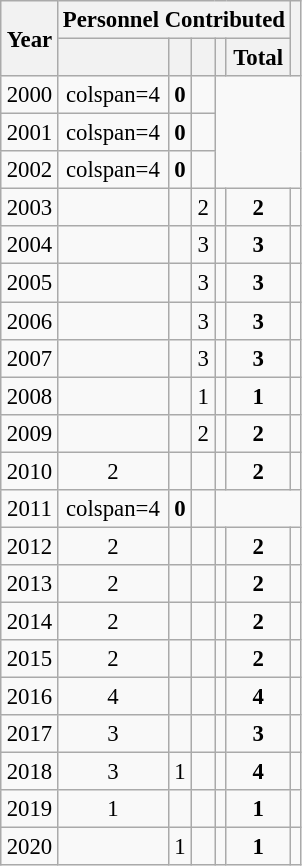<table style="text-align:center; font-size:95%; margin-left:2em;"  class="wikitable">
<tr>
<th rowspan=2>Year</th>
<th colspan=5>Personnel Contributed</th>
<th rowspan=2></th>
</tr>
<tr>
<th></th>
<th></th>
<th></th>
<th></th>
<th>Total</th>
</tr>
<tr>
<td>2000</td>
<td>colspan=4 </td>
<td><strong>0</strong></td>
<td></td>
</tr>
<tr>
<td>2001</td>
<td>colspan=4 </td>
<td><strong>0</strong></td>
<td></td>
</tr>
<tr>
<td>2002</td>
<td>colspan=4 </td>
<td><strong>0</strong></td>
<td></td>
</tr>
<tr>
<td>2003</td>
<td></td>
<td></td>
<td>2</td>
<td></td>
<td><strong>2</strong></td>
<td></td>
</tr>
<tr>
<td>2004</td>
<td></td>
<td></td>
<td>3</td>
<td></td>
<td><strong>3</strong></td>
<td></td>
</tr>
<tr>
<td>2005</td>
<td></td>
<td></td>
<td>3</td>
<td></td>
<td><strong>3</strong></td>
<td></td>
</tr>
<tr>
<td>2006</td>
<td></td>
<td></td>
<td>3</td>
<td></td>
<td><strong>3</strong></td>
<td></td>
</tr>
<tr>
<td>2007</td>
<td></td>
<td></td>
<td>3</td>
<td></td>
<td><strong>3</strong></td>
<td></td>
</tr>
<tr>
<td>2008</td>
<td></td>
<td></td>
<td>1</td>
<td></td>
<td><strong>1</strong></td>
<td></td>
</tr>
<tr>
<td>2009</td>
<td></td>
<td></td>
<td>2</td>
<td></td>
<td><strong>2</strong></td>
<td></td>
</tr>
<tr>
<td>2010</td>
<td>2</td>
<td></td>
<td></td>
<td></td>
<td><strong>2</strong></td>
<td></td>
</tr>
<tr>
<td>2011</td>
<td>colspan=4 </td>
<td><strong>0</strong></td>
<td></td>
</tr>
<tr>
<td>2012</td>
<td>2</td>
<td></td>
<td></td>
<td></td>
<td><strong>2</strong></td>
<td></td>
</tr>
<tr>
<td>2013</td>
<td>2</td>
<td></td>
<td></td>
<td></td>
<td><strong>2</strong></td>
<td></td>
</tr>
<tr>
<td>2014</td>
<td>2</td>
<td></td>
<td></td>
<td></td>
<td><strong>2</strong></td>
<td></td>
</tr>
<tr>
<td>2015</td>
<td>2</td>
<td></td>
<td></td>
<td></td>
<td><strong>2</strong></td>
<td></td>
</tr>
<tr>
<td>2016</td>
<td>4</td>
<td></td>
<td></td>
<td></td>
<td><strong>4</strong></td>
<td></td>
</tr>
<tr>
<td>2017</td>
<td>3</td>
<td></td>
<td></td>
<td></td>
<td><strong>3</strong></td>
<td></td>
</tr>
<tr>
<td>2018</td>
<td>3</td>
<td>1</td>
<td></td>
<td></td>
<td><strong>4</strong></td>
<td></td>
</tr>
<tr>
<td>2019</td>
<td>1</td>
<td></td>
<td></td>
<td></td>
<td><strong>1</strong></td>
<td></td>
</tr>
<tr>
<td>2020</td>
<td></td>
<td>1</td>
<td></td>
<td></td>
<td><strong>1</strong></td>
<td></td>
</tr>
</table>
